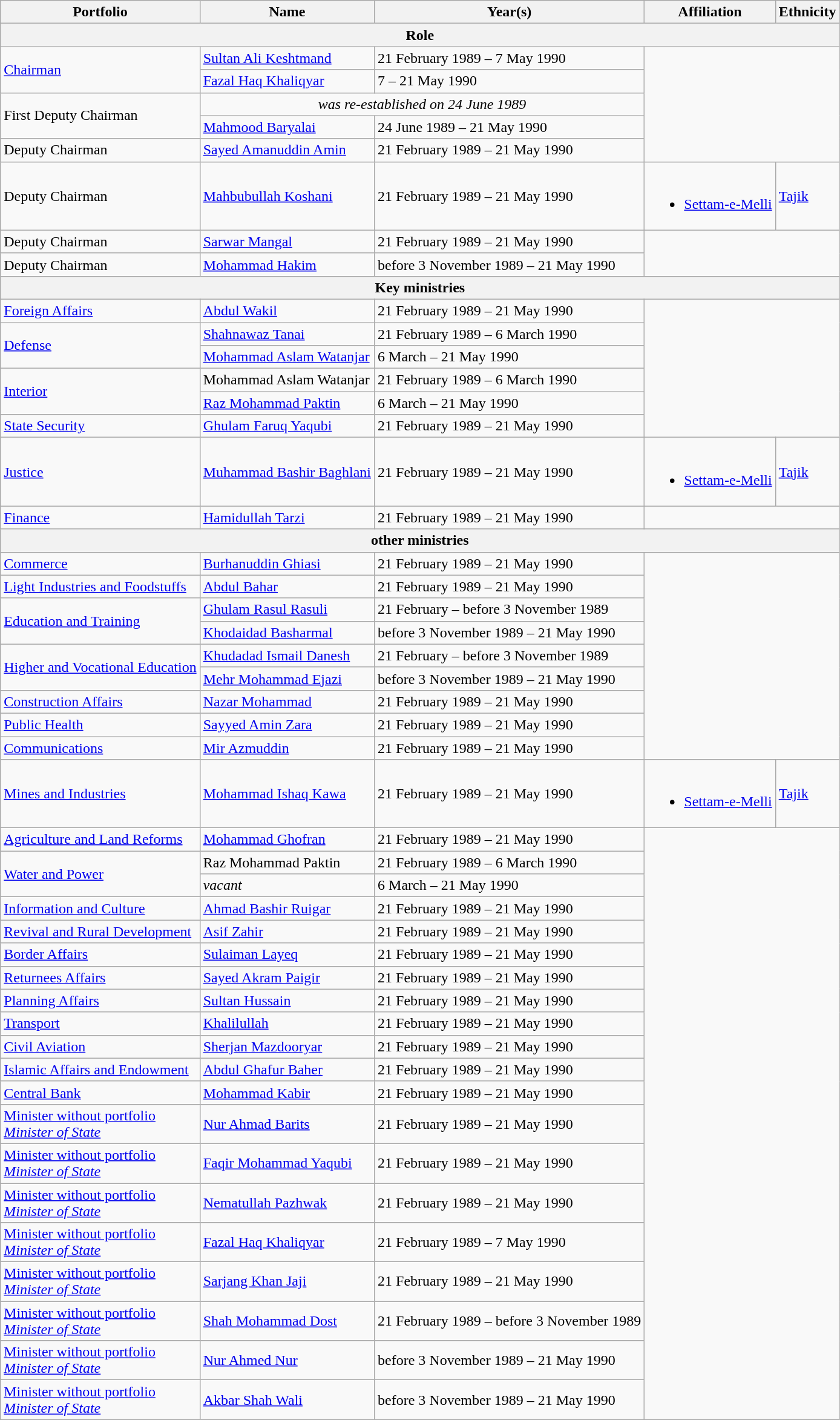<table class="wikitable sortable">
<tr>
<th>Portfolio</th>
<th>Name</th>
<th>Year(s)</th>
<th>Affiliation</th>
<th>Ethnicity</th>
</tr>
<tr>
<th colspan="6"><strong>Role</strong></th>
</tr>
<tr>
<td rowspan="2"><a href='#'>Chairman</a></td>
<td><a href='#'>Sultan Ali Keshtmand</a></td>
<td>21 February 1989 – 7 May 1990</td>
</tr>
<tr>
<td><a href='#'>Fazal Haq Khaliqyar</a></td>
<td>7 – 21 May 1990</td>
</tr>
<tr>
<td rowspan="2">First Deputy Chairman</td>
<td colspan="2" style="text-align:center;"><em>was re-established on 24 June 1989</em></td>
</tr>
<tr>
<td><a href='#'>Mahmood Baryalai</a></td>
<td>24 June 1989 – 21 May 1990</td>
</tr>
<tr>
<td>Deputy Chairman</td>
<td><a href='#'>Sayed Amanuddin Amin</a></td>
<td>21 February 1989 – 21 May 1990</td>
</tr>
<tr>
<td>Deputy Chairman</td>
<td><a href='#'>Mahbubullah Koshani</a></td>
<td>21 February 1989 – 21 May 1990</td>
<td><br><ul><li><a href='#'>Settam-e-Melli</a></li></ul></td>
<td><a href='#'>Tajik</a></td>
</tr>
<tr>
<td>Deputy Chairman</td>
<td><a href='#'>Sarwar Mangal</a></td>
<td>21 February 1989 – 21 May 1990</td>
</tr>
<tr>
<td>Deputy Chairman</td>
<td><a href='#'>Mohammad Hakim</a></td>
<td>before 3 November 1989 – 21 May 1990</td>
</tr>
<tr>
<th colspan="6"><strong>Key ministries</strong></th>
</tr>
<tr>
<td><a href='#'>Foreign Affairs</a></td>
<td><a href='#'>Abdul Wakil</a></td>
<td>21 February 1989 – 21 May 1990</td>
</tr>
<tr>
<td rowspan="2"><a href='#'>Defense</a></td>
<td><a href='#'>Shahnawaz Tanai</a></td>
<td>21 February 1989 – 6 March 1990</td>
</tr>
<tr>
<td><a href='#'>Mohammad Aslam Watanjar</a></td>
<td>6 March – 21 May 1990</td>
</tr>
<tr>
<td rowspan="2"><a href='#'>Interior</a></td>
<td>Mohammad Aslam Watanjar</td>
<td>21 February 1989 – 6 March 1990</td>
</tr>
<tr>
<td><a href='#'>Raz Mohammad Paktin</a></td>
<td>6 March – 21 May 1990</td>
</tr>
<tr>
<td><a href='#'>State Security</a></td>
<td><a href='#'>Ghulam Faruq Yaqubi</a></td>
<td>21 February 1989 – 21 May 1990</td>
</tr>
<tr>
<td><a href='#'>Justice</a></td>
<td><a href='#'>Muhammad Bashir Baghlani</a></td>
<td>21 February 1989 – 21 May 1990</td>
<td><br><ul><li><a href='#'>Settam-e-Melli</a></li></ul></td>
<td><a href='#'>Tajik</a></td>
</tr>
<tr>
<td><a href='#'>Finance</a></td>
<td><a href='#'>Hamidullah Tarzi</a></td>
<td>21 February 1989 – 21 May 1990</td>
</tr>
<tr>
<th colspan="6"><strong>other ministries</strong></th>
</tr>
<tr>
<td><a href='#'>Commerce</a></td>
<td><a href='#'>Burhanuddin Ghiasi</a></td>
<td>21 February 1989 – 21 May 1990</td>
</tr>
<tr>
<td><a href='#'>Light Industries and Foodstuffs</a></td>
<td><a href='#'>Abdul Bahar</a></td>
<td>21 February 1989 – 21 May 1990</td>
</tr>
<tr>
<td rowspan="2"><a href='#'>Education and Training</a></td>
<td><a href='#'>Ghulam Rasul Rasuli</a></td>
<td>21 February – before 3 November 1989</td>
</tr>
<tr>
<td><a href='#'>Khodaidad Basharmal</a></td>
<td>before 3 November 1989 – 21 May 1990</td>
</tr>
<tr>
<td rowspan="2"><a href='#'>Higher and Vocational Education</a></td>
<td><a href='#'>Khudadad Ismail Danesh</a></td>
<td>21 February – before 3 November 1989</td>
</tr>
<tr>
<td><a href='#'>Mehr Mohammad Ejazi</a></td>
<td>before 3 November 1989 – 21 May 1990</td>
</tr>
<tr>
<td><a href='#'>Construction Affairs</a></td>
<td><a href='#'>Nazar Mohammad</a></td>
<td>21 February 1989 – 21 May 1990</td>
</tr>
<tr>
<td><a href='#'>Public Health</a></td>
<td><a href='#'>Sayyed Amin Zara</a></td>
<td>21 February 1989 – 21 May 1990</td>
</tr>
<tr>
<td><a href='#'>Communications</a></td>
<td><a href='#'>Mir Azmuddin</a></td>
<td>21 February 1989 – 21 May 1990</td>
</tr>
<tr>
<td><a href='#'>Mines and Industries</a></td>
<td><a href='#'>Mohammad Ishaq Kawa</a></td>
<td>21 February 1989 – 21 May 1990</td>
<td><br><ul><li><a href='#'>Settam-e-Melli</a></li></ul></td>
<td><a href='#'>Tajik</a></td>
</tr>
<tr>
<td><a href='#'>Agriculture and Land Reforms</a></td>
<td><a href='#'>Mohammad Ghofran</a></td>
<td>21 February 1989 – 21 May 1990</td>
</tr>
<tr>
<td rowspan="2"><a href='#'>Water and Power</a></td>
<td>Raz Mohammad Paktin</td>
<td>21 February 1989 – 6 March 1990</td>
</tr>
<tr>
<td><em>vacant</em></td>
<td>6 March – 21 May 1990</td>
</tr>
<tr>
<td><a href='#'>Information and Culture</a></td>
<td><a href='#'>Ahmad Bashir Ruigar</a></td>
<td>21 February 1989 – 21 May 1990</td>
</tr>
<tr>
<td><a href='#'>Revival and Rural Development</a></td>
<td><a href='#'>Asif Zahir</a></td>
<td>21 February 1989 – 21 May 1990</td>
</tr>
<tr>
<td><a href='#'>Border Affairs</a></td>
<td><a href='#'>Sulaiman Layeq</a></td>
<td>21 February 1989 – 21 May 1990</td>
</tr>
<tr>
<td><a href='#'>Returnees Affairs</a></td>
<td><a href='#'>Sayed Akram Paigir</a></td>
<td>21 February 1989 – 21 May 1990</td>
</tr>
<tr>
<td><a href='#'>Planning Affairs</a></td>
<td><a href='#'>Sultan Hussain</a></td>
<td>21 February 1989 – 21 May 1990</td>
</tr>
<tr>
<td><a href='#'>Transport</a></td>
<td><a href='#'>Khalilullah</a></td>
<td>21 February 1989 – 21 May 1990</td>
</tr>
<tr>
<td><a href='#'>Civil Aviation</a></td>
<td><a href='#'>Sherjan Mazdooryar</a></td>
<td>21 February 1989 – 21 May 1990</td>
</tr>
<tr>
<td><a href='#'>Islamic Affairs and Endowment</a></td>
<td><a href='#'>Abdul Ghafur Baher</a></td>
<td>21 February 1989 – 21 May 1990</td>
</tr>
<tr>
<td><a href='#'>Central Bank</a></td>
<td><a href='#'>Mohammad Kabir</a></td>
<td>21 February 1989 – 21 May 1990</td>
</tr>
<tr>
<td><a href='#'>Minister without portfolio</a><br><em><a href='#'>Minister of State</a></em></td>
<td><a href='#'>Nur Ahmad Barits</a></td>
<td>21 February 1989 – 21 May 1990</td>
</tr>
<tr>
<td><a href='#'>Minister without portfolio</a><br><em><a href='#'>Minister of State</a></em></td>
<td><a href='#'>Faqir Mohammad Yaqubi</a></td>
<td>21 February 1989 – 21 May 1990</td>
</tr>
<tr>
<td><a href='#'>Minister without portfolio</a><br><em><a href='#'>Minister of State</a></em></td>
<td><a href='#'>Nematullah Pazhwak</a></td>
<td>21 February 1989 – 21 May 1990</td>
</tr>
<tr>
<td><a href='#'>Minister without portfolio</a><br><em><a href='#'>Minister of State</a></em></td>
<td><a href='#'>Fazal Haq Khaliqyar</a></td>
<td>21 February 1989 – 7 May 1990</td>
</tr>
<tr>
<td><a href='#'>Minister without portfolio</a><br><em><a href='#'>Minister of State</a></em></td>
<td><a href='#'>Sarjang Khan Jaji</a></td>
<td>21 February 1989 – 21 May 1990</td>
</tr>
<tr>
<td><a href='#'>Minister without portfolio</a><br><em><a href='#'>Minister of State</a></em></td>
<td><a href='#'>Shah Mohammad Dost</a></td>
<td>21 February 1989 – before 3 November 1989</td>
</tr>
<tr>
<td><a href='#'>Minister without portfolio</a><br><em><a href='#'>Minister of State</a></em></td>
<td><a href='#'>Nur Ahmed Nur</a></td>
<td>before 3 November 1989 – 21 May 1990</td>
</tr>
<tr>
<td><a href='#'>Minister without portfolio</a><br><em><a href='#'>Minister of State</a></em></td>
<td><a href='#'>Akbar Shah Wali</a></td>
<td>before 3 November 1989 – 21 May 1990</td>
</tr>
</table>
